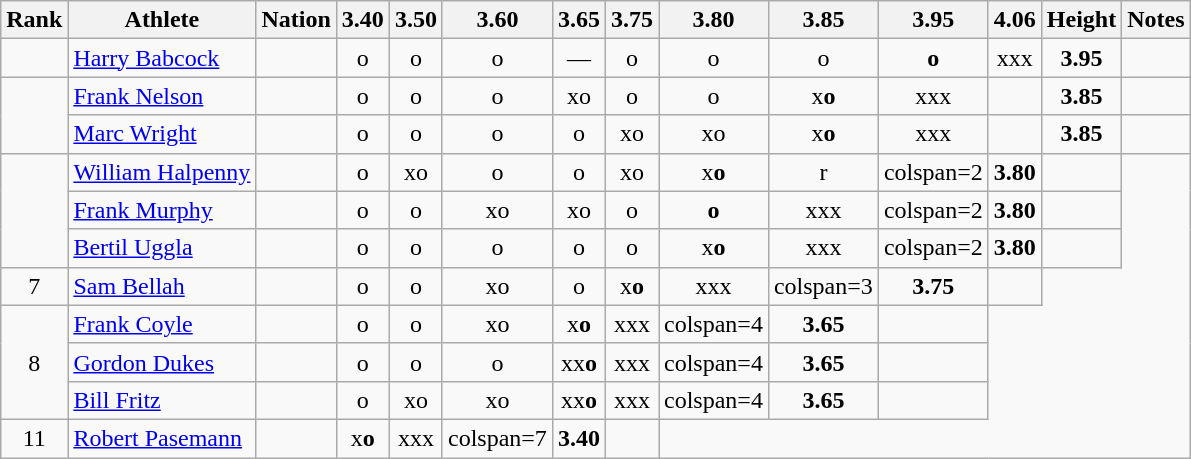<table class="wikitable sortable" style="text-align:center;">
<tr>
<th>Rank</th>
<th>Athlete</th>
<th>Nation</th>
<th>3.40</th>
<th>3.50</th>
<th>3.60</th>
<th>3.65</th>
<th>3.75</th>
<th>3.80</th>
<th>3.85</th>
<th>3.95</th>
<th>4.06</th>
<th>Height</th>
<th>Notes</th>
</tr>
<tr>
<td></td>
<td align=left><a href='#'>Harry Babcock</a></td>
<td align=left></td>
<td>o</td>
<td>o</td>
<td>o</td>
<td>—</td>
<td>o</td>
<td>o</td>
<td>o</td>
<td><strong>o</strong></td>
<td>xxx</td>
<td><strong>3.95</strong></td>
<td></td>
</tr>
<tr>
<td rowspan=2></td>
<td align=left><a href='#'>Frank Nelson</a></td>
<td align=left></td>
<td>o</td>
<td>o</td>
<td>o</td>
<td>xo</td>
<td>o</td>
<td>o</td>
<td>x<strong>o</strong></td>
<td>xxx</td>
<td></td>
<td><strong>3.85</strong></td>
<td></td>
</tr>
<tr>
<td align=left><a href='#'>Marc Wright</a></td>
<td align=left></td>
<td>o</td>
<td>o</td>
<td>o</td>
<td>o</td>
<td>xo</td>
<td>xo</td>
<td>x<strong>o</strong></td>
<td>xxx</td>
<td></td>
<td><strong>3.85</strong></td>
<td></td>
</tr>
<tr>
<td rowspan=3></td>
<td align=left><a href='#'>William Halpenny</a></td>
<td align=left></td>
<td>o</td>
<td>xo</td>
<td>o</td>
<td>o</td>
<td>xo</td>
<td>x<strong>o</strong></td>
<td>r</td>
<td>colspan=2 </td>
<td><strong>3.80</strong></td>
<td></td>
</tr>
<tr>
<td align=left><a href='#'>Frank Murphy</a></td>
<td align=left></td>
<td>o</td>
<td>o</td>
<td>xo</td>
<td>xo</td>
<td>o</td>
<td><strong>o</strong></td>
<td>xxx</td>
<td>colspan=2 </td>
<td><strong>3.80</strong></td>
<td></td>
</tr>
<tr>
<td align=left><a href='#'>Bertil Uggla</a></td>
<td align=left></td>
<td>o</td>
<td>o</td>
<td>o</td>
<td>o</td>
<td>o</td>
<td>x<strong>o</strong></td>
<td>xxx</td>
<td>colspan=2 </td>
<td><strong>3.80</strong></td>
<td></td>
</tr>
<tr>
<td>7</td>
<td align=left><a href='#'>Sam Bellah</a></td>
<td align=left></td>
<td>o</td>
<td>o</td>
<td>xo</td>
<td>o</td>
<td>x<strong>o</strong></td>
<td>xxx</td>
<td>colspan=3 </td>
<td><strong>3.75</strong></td>
<td></td>
</tr>
<tr>
<td rowspan=3>8</td>
<td align=left><a href='#'>Frank Coyle</a></td>
<td align=left></td>
<td>o</td>
<td>o</td>
<td>xo</td>
<td>x<strong>o</strong></td>
<td>xxx</td>
<td>colspan=4 </td>
<td><strong>3.65</strong></td>
<td></td>
</tr>
<tr>
<td align=left><a href='#'>Gordon Dukes</a></td>
<td align=left></td>
<td>o</td>
<td>o</td>
<td>o</td>
<td>xx<strong>o</strong></td>
<td>xxx</td>
<td>colspan=4 </td>
<td><strong>3.65</strong></td>
<td></td>
</tr>
<tr>
<td align=left><a href='#'>Bill Fritz</a></td>
<td align=left></td>
<td>o</td>
<td>xo</td>
<td>xo</td>
<td>xx<strong>o</strong></td>
<td>xxx</td>
<td>colspan=4 </td>
<td><strong>3.65</strong></td>
<td></td>
</tr>
<tr>
<td>11</td>
<td align=left><a href='#'>Robert Pasemann</a></td>
<td align=left></td>
<td>x<strong>o</strong></td>
<td>xxx</td>
<td>colspan=7 </td>
<td><strong>3.40</strong></td>
<td></td>
</tr>
</table>
